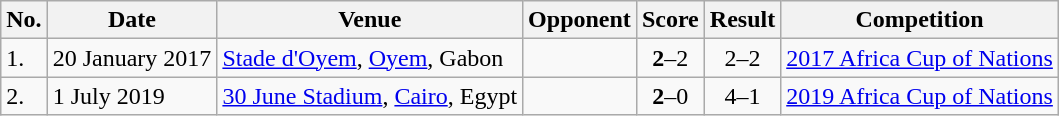<table class="wikitable plainrowheaders sortable">
<tr>
<th>No.</th>
<th>Date</th>
<th>Venue</th>
<th>Opponent</th>
<th>Score</th>
<th>Result</th>
<th>Competition</th>
</tr>
<tr>
<td>1.</td>
<td>20 January 2017</td>
<td><a href='#'>Stade d'Oyem</a>, <a href='#'>Oyem</a>, Gabon</td>
<td></td>
<td align=center><strong>2</strong>–2</td>
<td align=center>2–2</td>
<td><a href='#'>2017 Africa Cup of Nations</a></td>
</tr>
<tr>
<td>2.</td>
<td>1 July 2019</td>
<td><a href='#'>30 June Stadium</a>, <a href='#'>Cairo</a>, Egypt</td>
<td></td>
<td align=center><strong>2</strong>–0</td>
<td align=center>4–1</td>
<td><a href='#'>2019 Africa Cup of Nations</a></td>
</tr>
</table>
